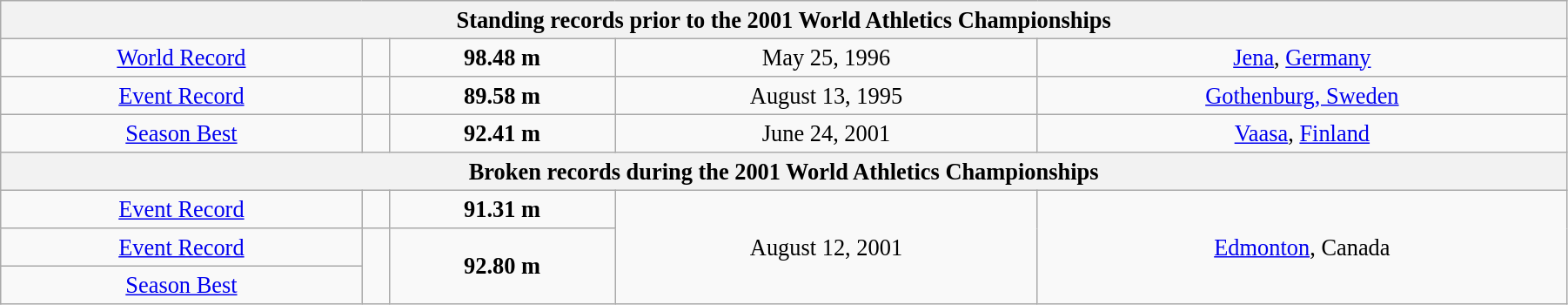<table class="wikitable" style=" text-align:center; font-size:110%;" width="95%">
<tr>
<th colspan="5">Standing records prior to the 2001 World Athletics Championships</th>
</tr>
<tr>
<td><a href='#'>World Record</a></td>
<td></td>
<td><strong>98.48 m </strong></td>
<td>May 25, 1996</td>
<td> <a href='#'>Jena</a>, <a href='#'>Germany</a></td>
</tr>
<tr>
<td><a href='#'>Event Record</a></td>
<td></td>
<td><strong>89.58 m </strong></td>
<td>August 13, 1995</td>
<td> <a href='#'>Gothenburg, Sweden</a></td>
</tr>
<tr>
<td><a href='#'>Season Best</a></td>
<td></td>
<td><strong>92.41 m </strong></td>
<td>June 24, 2001</td>
<td> <a href='#'>Vaasa</a>, <a href='#'>Finland</a></td>
</tr>
<tr>
<th colspan="5">Broken records during the 2001 World Athletics Championships</th>
</tr>
<tr>
<td><a href='#'>Event Record</a></td>
<td></td>
<td><strong>91.31 m </strong></td>
<td rowspan=3>August 12, 2001</td>
<td rowspan=3> <a href='#'>Edmonton</a>, Canada</td>
</tr>
<tr>
<td><a href='#'>Event Record</a></td>
<td rowspan=2></td>
<td rowspan=2><strong>92.80 m</strong></td>
</tr>
<tr>
<td><a href='#'>Season Best</a></td>
</tr>
</table>
